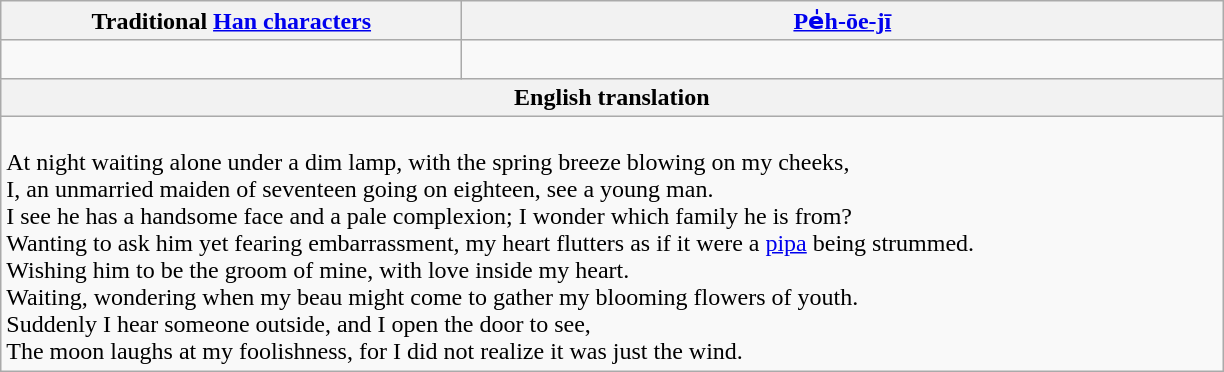<table class="wikitable">
<tr>
<th width="300">Traditional <a href='#'>Han characters</a></th>
<th width="500"><a href='#'>Pe̍h-ōe-jī</a></th>
</tr>
<tr>
<td><br></td>
<td><br></td>
</tr>
<tr>
<th width="220" colspan="2">English translation</th>
</tr>
<tr>
<td colspan="2"><br>At night waiting alone under a dim lamp, with the spring breeze blowing on my cheeks,<br>
I, an unmarried maiden of seventeen going on eighteen, see a young man.<br>
I see he has a handsome face and a pale complexion; I wonder which family he is from?<br>
Wanting to ask him yet fearing embarrassment, my heart flutters as if it were a <a href='#'>pipa</a> being strummed.<br>Wishing him to be the groom of mine, with love inside my heart.<br>
Waiting, wondering when my beau might come to gather my blooming flowers of youth.<br>
Suddenly I hear someone outside, and I open the door to see,<br>
The moon laughs at my foolishness, for I did not realize it was just the wind.</td>
</tr>
</table>
